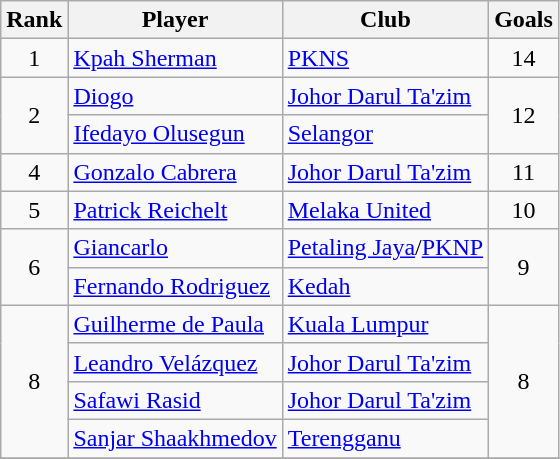<table class="wikitable" style="text-align:center">
<tr>
<th>Rank</th>
<th>Player</th>
<th>Club</th>
<th>Goals</th>
</tr>
<tr>
<td rowspan=1>1</td>
<td style="text-align:left;"> <a href='#'>Kpah Sherman</a></td>
<td style="text-align:left;"><a href='#'>PKNS</a></td>
<td rowspan=1>14</td>
</tr>
<tr>
<td rowspan=2>2</td>
<td style="text-align:left;"> <a href='#'>Diogo</a></td>
<td style="text-align:left;"><a href='#'>Johor Darul Ta'zim</a></td>
<td rowspan=2>12</td>
</tr>
<tr>
<td style="text-align:left;"> <a href='#'>Ifedayo Olusegun</a></td>
<td style="text-align:left;"><a href='#'>Selangor</a></td>
</tr>
<tr>
<td>4</td>
<td style="text-align:left;"> <a href='#'>Gonzalo Cabrera</a></td>
<td style="text-align:left;"><a href='#'>Johor Darul Ta'zim</a></td>
<td>11</td>
</tr>
<tr>
<td rowspan=1>5</td>
<td style="text-align:left;"> <a href='#'>Patrick Reichelt</a></td>
<td style="text-align:left;"><a href='#'>Melaka United</a></td>
<td rowspan=1>10</td>
</tr>
<tr>
<td rowspan=2>6</td>
<td style="text-align:left;"> <a href='#'>Giancarlo</a></td>
<td style="text-align:left;"><a href='#'>Petaling Jaya</a>/<a href='#'>PKNP</a></td>
<td rowspan=2>9</td>
</tr>
<tr>
<td style="text-align:left;"> <a href='#'>Fernando Rodriguez</a></td>
<td style="text-align:left;"><a href='#'>Kedah</a></td>
</tr>
<tr>
<td rowspan=4>8</td>
<td style="text-align:left;"> <a href='#'>Guilherme de Paula</a></td>
<td style="text-align:left;"><a href='#'>Kuala Lumpur</a></td>
<td rowspan=4>8</td>
</tr>
<tr>
<td style="text-align:left;"> <a href='#'>Leandro Velázquez</a></td>
<td style="text-align:left;"><a href='#'>Johor Darul Ta'zim</a></td>
</tr>
<tr>
<td style="text-align:left;"> <a href='#'>Safawi Rasid</a></td>
<td style="text-align:left;"><a href='#'>Johor Darul Ta'zim</a></td>
</tr>
<tr>
<td style="text-align:left;"> <a href='#'>Sanjar Shaakhmedov</a></td>
<td style="text-align:left;"><a href='#'>Terengganu</a></td>
</tr>
<tr>
</tr>
</table>
